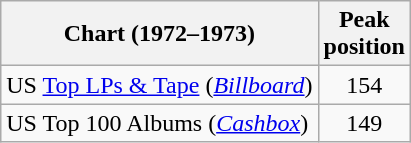<table class="wikitable sortable">
<tr>
<th>Chart (1972–1973)</th>
<th>Peak<br>position</th>
</tr>
<tr>
<td>US <a href='#'>Top LPs & Tape</a> (<em><a href='#'>Billboard</a></em>)</td>
<td align="center">154</td>
</tr>
<tr>
<td>US Top 100 Albums (<em><a href='#'>Cashbox</a></em>)</td>
<td align="center">149</td>
</tr>
</table>
